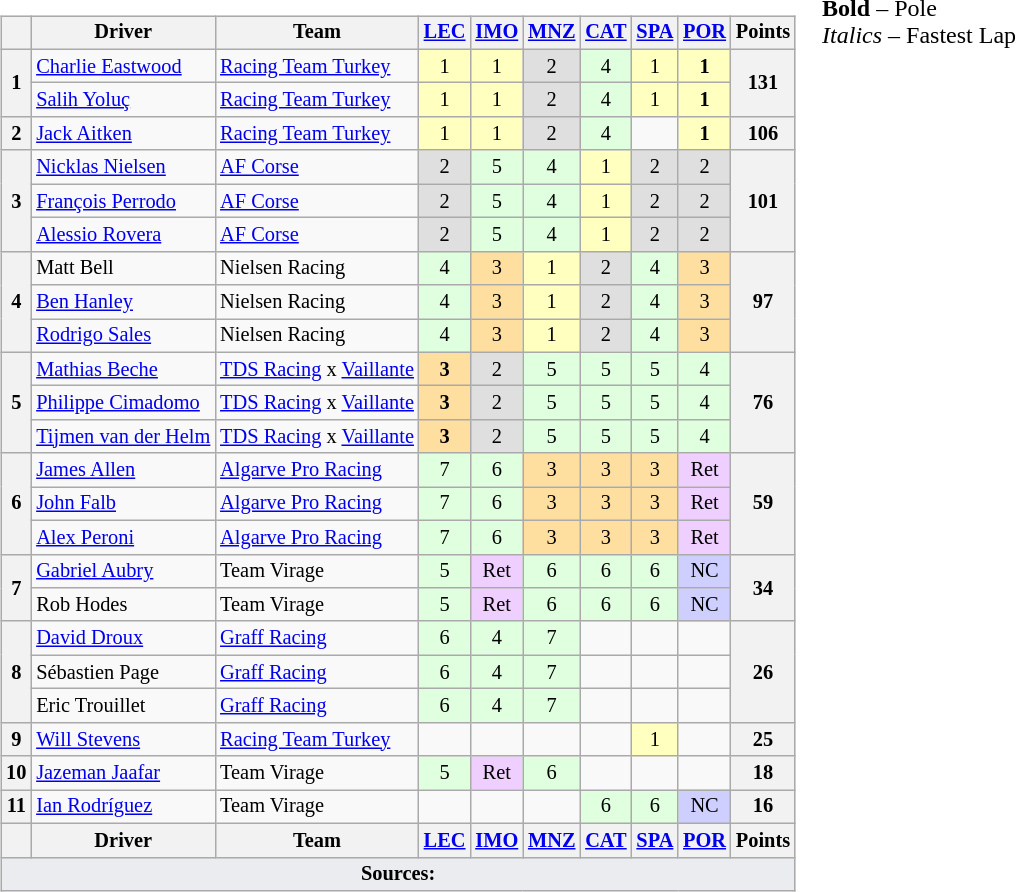<table>
<tr>
<td><br><table class="wikitable" style="font-size:85%; text-align:center;">
<tr>
<th></th>
<th>Driver</th>
<th>Team</th>
<th><a href='#'>LEC</a><br></th>
<th><a href='#'>IMO</a><br></th>
<th><a href='#'>MNZ</a><br></th>
<th><a href='#'>CAT</a><br></th>
<th><a href='#'>SPA</a><br></th>
<th><a href='#'>POR</a><br></th>
<th>Points</th>
</tr>
<tr>
<th rowspan="2">1</th>
<td align="left"> <a href='#'>Charlie Eastwood</a></td>
<td align="left"> <a href='#'>Racing Team Turkey</a></td>
<td style="background:#ffffbf;">1</td>
<td style="background:#ffffbf;">1</td>
<td style="background:#dfdfdf;">2</td>
<td style="background:#dfffdf;">4</td>
<td style="background:#ffffbf;">1</td>
<td style="background:#ffffbf;"><strong>1</strong></td>
<th rowspan="2">131</th>
</tr>
<tr>
<td align="left"> <a href='#'>Salih Yoluç</a></td>
<td align="left"> <a href='#'>Racing Team Turkey</a></td>
<td style="background:#ffffbf;">1</td>
<td style="background:#ffffbf;">1</td>
<td style="background:#dfdfdf;">2</td>
<td style="background:#dfffdf;">4</td>
<td style="background:#ffffbf;">1</td>
<td style="background:#ffffbf;"><strong>1</strong></td>
</tr>
<tr>
<th rowspan="1">2</th>
<td align="left"> <a href='#'>Jack Aitken</a></td>
<td rowspan="1" align="left"> <a href='#'>Racing Team Turkey</a></td>
<td rowspan="1" style="background:#ffffbf;">1</td>
<td rowspan="1" style="background:#ffffbf;">1</td>
<td rowspan="1" style="background:#dfdfdf;">2</td>
<td rowspan="1" style="background:#dfffdf;">4</td>
<td rowspan="1" style="background:#;"></td>
<td rowspan="1" style="background:#ffffbf;"><strong>1</strong></td>
<th rowspan="1">106</th>
</tr>
<tr>
<th rowspan="3">3</th>
<td align="left"> <a href='#'>Nicklas Nielsen</a></td>
<td align="left"> <a href='#'>AF Corse</a></td>
<td style="background:#dfdfdf;">2</td>
<td style="background:#dfffdf;">5</td>
<td style="background:#dfffdf;">4</td>
<td style="background:#ffffbf;">1</td>
<td style="background:#dfdfdf;">2</td>
<td style="background:#dfdfdf;">2</td>
<th rowspan="3">101</th>
</tr>
<tr>
<td align="left"> <a href='#'>François Perrodo</a></td>
<td align="left"> <a href='#'>AF Corse</a></td>
<td style="background:#dfdfdf;">2</td>
<td style="background:#dfffdf;">5</td>
<td style="background:#dfffdf;">4</td>
<td style="background:#ffffbf;">1</td>
<td style="background:#dfdfdf;">2</td>
<td style="background:#dfdfdf;">2</td>
</tr>
<tr>
<td align="left"> <a href='#'>Alessio Rovera</a></td>
<td align="left"> <a href='#'>AF Corse</a></td>
<td style="background:#dfdfdf;">2</td>
<td style="background:#dfffdf;">5</td>
<td style="background:#dfffdf;">4</td>
<td style="background:#ffffbf;">1</td>
<td style="background:#dfdfdf;">2</td>
<td style="background:#dfdfdf;">2</td>
</tr>
<tr>
<th rowspan="3">4</th>
<td align="left"> Matt Bell</td>
<td align="left"> Nielsen Racing</td>
<td style="background:#dfffdf;">4</td>
<td style="background:#ffdf9f;">3</td>
<td style="background:#ffffbf;">1</td>
<td style="background:#dfdfdf;">2</td>
<td style="background:#dfffdf;">4</td>
<td style="background:#ffdf9f;">3</td>
<th rowspan="3">97</th>
</tr>
<tr>
<td align="left"> <a href='#'>Ben Hanley</a></td>
<td align="left"> Nielsen Racing</td>
<td style="background:#dfffdf;">4</td>
<td style="background:#ffdf9f;">3</td>
<td style="background:#ffffbf;">1</td>
<td style="background:#dfdfdf;">2</td>
<td style="background:#dfffdf;">4</td>
<td style="background:#ffdf9f;">3</td>
</tr>
<tr>
<td align="left"> <a href='#'>Rodrigo Sales</a></td>
<td align="left"> Nielsen Racing</td>
<td style="background:#dfffdf;">4</td>
<td style="background:#ffdf9f;">3</td>
<td style="background:#ffffbf;">1</td>
<td style="background:#dfdfdf;">2</td>
<td style="background:#dfffdf;">4</td>
<td style="background:#ffdf9f;">3</td>
</tr>
<tr>
<th rowspan="3">5</th>
<td align="left"> <a href='#'>Mathias Beche</a></td>
<td align="left"> <a href='#'>TDS Racing</a> x <a href='#'>Vaillante</a></td>
<td style="background:#ffdf9f;"><strong>3</strong></td>
<td style="background:#dfdfdf;">2</td>
<td style="background:#dfffdf;">5</td>
<td style="background:#dfffdf;">5</td>
<td style="background:#dfffdf;">5</td>
<td style="background:#dfffdf;">4</td>
<th rowspan="3">76</th>
</tr>
<tr>
<td align="left"> <a href='#'>Philippe Cimadomo</a></td>
<td align="left"> <a href='#'>TDS Racing</a> x <a href='#'>Vaillante</a></td>
<td style="background:#ffdf9f;"><strong>3</strong></td>
<td style="background:#dfdfdf;">2</td>
<td style="background:#dfffdf;">5</td>
<td style="background:#dfffdf;">5</td>
<td style="background:#dfffdf;">5</td>
<td style="background:#dfffdf;">4</td>
</tr>
<tr>
<td align="left"> <a href='#'>Tijmen van der Helm</a></td>
<td align="left"> <a href='#'>TDS Racing</a> x <a href='#'>Vaillante</a></td>
<td style="background:#ffdf9f;"><strong>3</strong></td>
<td style="background:#dfdfdf;">2</td>
<td style="background:#dfffdf;">5</td>
<td style="background:#dfffdf;">5</td>
<td style="background:#dfffdf;">5</td>
<td style="background:#dfffdf;">4</td>
</tr>
<tr>
<th rowspan="3">6</th>
<td align="left"> <a href='#'>James Allen</a></td>
<td align="left"> <a href='#'>Algarve Pro Racing</a></td>
<td style="background:#dfffdf;">7</td>
<td style="background:#dfffdf;">6</td>
<td style="background:#ffdf9f;">3</td>
<td style="background:#ffdf9f;">3</td>
<td style="background:#ffdf9f;">3</td>
<td style="background:#efcfff;">Ret</td>
<th rowspan="3">59</th>
</tr>
<tr>
<td align="left"> <a href='#'>John Falb</a></td>
<td align="left"> <a href='#'>Algarve Pro Racing</a></td>
<td style="background:#dfffdf;">7</td>
<td style="background:#dfffdf;">6</td>
<td style="background:#ffdf9f;">3</td>
<td style="background:#ffdf9f;">3</td>
<td style="background:#ffdf9f;">3</td>
<td style="background:#efcfff;">Ret</td>
</tr>
<tr>
<td align="left"> <a href='#'>Alex Peroni</a></td>
<td align="left"> <a href='#'>Algarve Pro Racing</a></td>
<td style="background:#dfffdf;">7</td>
<td style="background:#dfffdf;">6</td>
<td style="background:#ffdf9f;">3</td>
<td style="background:#ffdf9f;">3</td>
<td style="background:#ffdf9f;">3</td>
<td style="background:#efcfff;">Ret</td>
</tr>
<tr>
<th rowspan="2">7</th>
<td align="left"> <a href='#'>Gabriel Aubry</a></td>
<td align="left"> Team Virage</td>
<td style="background:#dfffdf;">5</td>
<td style="background:#efcfff;">Ret</td>
<td style="background:#dfffdf;">6</td>
<td style="background:#dfffdf;">6</td>
<td style="background:#dfffdf;">6</td>
<td style="background:#cfcfff;">NC</td>
<th rowspan="2">34</th>
</tr>
<tr>
<td align="left"> Rob Hodes</td>
<td align="left"> Team Virage</td>
<td style="background:#dfffdf;">5</td>
<td style="background:#efcfff;">Ret</td>
<td style="background:#dfffdf;">6</td>
<td style="background:#dfffdf;">6</td>
<td style="background:#dfffdf;">6</td>
<td style="background:#cfcfff;">NC</td>
</tr>
<tr>
<th rowspan="3">8</th>
<td align="left"> <a href='#'>David Droux</a></td>
<td align="left"> <a href='#'>Graff Racing</a></td>
<td style="background:#dfffdf;">6</td>
<td style="background:#dfffdf;">4</td>
<td style="background:#dfffdf;">7</td>
<td style="background:#;"></td>
<td style="background:#;"></td>
<td style="background:#;"></td>
<th rowspan="3">26</th>
</tr>
<tr>
<td align="left"> Sébastien Page</td>
<td align="left"> <a href='#'>Graff Racing</a></td>
<td style="background:#dfffdf;">6</td>
<td style="background:#dfffdf;">4</td>
<td style="background:#dfffdf;">7</td>
<td style="background:#;"></td>
<td style="background:#;"></td>
<td style="background:#;"></td>
</tr>
<tr>
<td align="left"> Eric Trouillet</td>
<td align="left"> <a href='#'>Graff Racing</a></td>
<td style="background:#dfffdf;">6</td>
<td style="background:#dfffdf;">4</td>
<td style="background:#dfffdf;">7</td>
<td style="background:#;"></td>
<td style="background:#;"></td>
<td style="background:#;"></td>
</tr>
<tr>
<th rowspan="1">9</th>
<td align="left"> <a href='#'>Will Stevens</a></td>
<td rowspan="1" align="left"> <a href='#'>Racing Team Turkey</a></td>
<td rowspan="1" style="background:#;"></td>
<td rowspan="1" style="background:#;"></td>
<td rowspan="1" style="background:#;"></td>
<td rowspan="1" style="background:#;"></td>
<td rowspan="1" style="background:#ffffbf;">1</td>
<td rowspan="1" style="background:#;"></td>
<th rowspan="1">25</th>
</tr>
<tr>
<th rowspan="1">10</th>
<td align="left"> <a href='#'>Jazeman Jaafar</a></td>
<td rowspan="1" align="left"> Team Virage</td>
<td rowspan="1" style="background:#dfffdf;">5</td>
<td rowspan="1" style="background:#efcfff;">Ret</td>
<td rowspan="1" style="background:#dfffdf;">6</td>
<td rowspan="1" style="background:#;"></td>
<td rowspan="1" style="background:#;"></td>
<td rowspan="1" style="background:#;"></td>
<th rowspan="1">18</th>
</tr>
<tr>
<th rowspan="1">11</th>
<td align="left"> <a href='#'>Ian Rodríguez</a></td>
<td rowspan="1" align="left"> Team Virage</td>
<td rowspan="1" style="background:#;"></td>
<td rowspan="1" style="background:#;"></td>
<td rowspan="1" style="background:#;"></td>
<td rowspan="1" style="background:#dfffdf;">6</td>
<td rowspan="1" style="background:#dfffdf;">6</td>
<td rowspan="1" style="background:#cfcfff;">NC</td>
<th rowspan="1">16</th>
</tr>
<tr>
<th></th>
<th>Driver</th>
<th>Team</th>
<th><a href='#'>LEC</a><br></th>
<th><a href='#'>IMO</a><br></th>
<th><a href='#'>MNZ</a><br></th>
<th><a href='#'>CAT</a><br></th>
<th><a href='#'>SPA</a><br></th>
<th><a href='#'>POR</a><br></th>
<th>Points</th>
</tr>
<tr class="sortbottom">
<td colspan="10" style="background-color:#EAECF0;text-align:center"><strong>Sources:</strong></td>
</tr>
</table>
</td>
<td valign="top"><br><span><strong>Bold</strong> – Pole</span><br><span><em>Italics</em> – Fastest Lap</span></td>
</tr>
</table>
